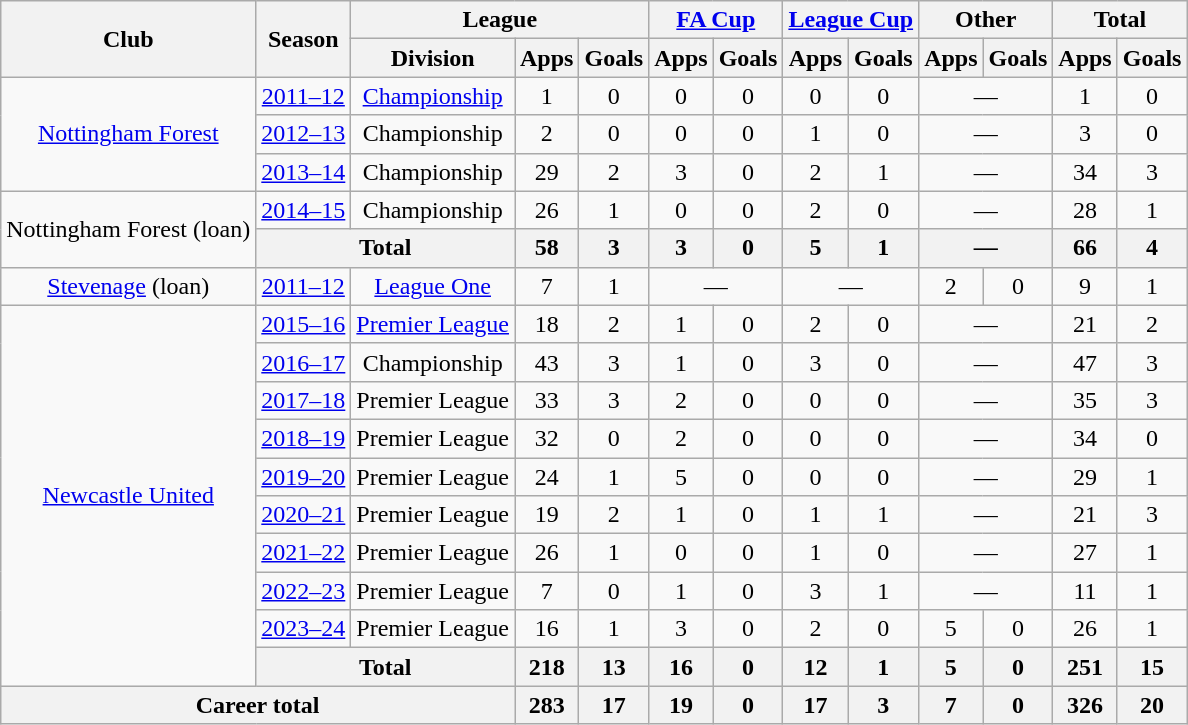<table class=wikitable style=text-align:center>
<tr>
<th rowspan=2>Club</th>
<th rowspan=2>Season</th>
<th colspan=3>League</th>
<th colspan=2><a href='#'>FA Cup</a></th>
<th colspan=2><a href='#'>League Cup</a></th>
<th colspan=2>Other</th>
<th colspan=2>Total</th>
</tr>
<tr>
<th>Division</th>
<th>Apps</th>
<th>Goals</th>
<th>Apps</th>
<th>Goals</th>
<th>Apps</th>
<th>Goals</th>
<th>Apps</th>
<th>Goals</th>
<th>Apps</th>
<th>Goals</th>
</tr>
<tr>
<td rowspan=3><a href='#'>Nottingham Forest</a></td>
<td><a href='#'>2011–12</a></td>
<td><a href='#'>Championship</a></td>
<td>1</td>
<td>0</td>
<td>0</td>
<td>0</td>
<td>0</td>
<td>0</td>
<td colspan=2>—</td>
<td>1</td>
<td>0</td>
</tr>
<tr>
<td><a href='#'>2012–13</a></td>
<td>Championship</td>
<td>2</td>
<td>0</td>
<td>0</td>
<td>0</td>
<td>1</td>
<td>0</td>
<td colspan=2>—</td>
<td>3</td>
<td>0</td>
</tr>
<tr>
<td><a href='#'>2013–14</a></td>
<td>Championship</td>
<td>29</td>
<td>2</td>
<td>3</td>
<td>0</td>
<td>2</td>
<td>1</td>
<td colspan=2>—</td>
<td>34</td>
<td>3</td>
</tr>
<tr>
<td rowspan=2>Nottingham Forest (loan)</td>
<td><a href='#'>2014–15</a></td>
<td>Championship</td>
<td>26</td>
<td>1</td>
<td>0</td>
<td>0</td>
<td>2</td>
<td>0</td>
<td colspan=2>—</td>
<td>28</td>
<td>1</td>
</tr>
<tr>
<th colspan=2>Total</th>
<th>58</th>
<th>3</th>
<th>3</th>
<th>0</th>
<th>5</th>
<th>1</th>
<th colspan=2>—</th>
<th>66</th>
<th>4</th>
</tr>
<tr>
<td><a href='#'>Stevenage</a> (loan)</td>
<td><a href='#'>2011–12</a></td>
<td><a href='#'>League One</a></td>
<td>7</td>
<td>1</td>
<td colspan=2>—</td>
<td colspan=2>—</td>
<td>2</td>
<td>0</td>
<td>9</td>
<td>1</td>
</tr>
<tr>
<td rowspan=10><a href='#'>Newcastle United</a></td>
<td><a href='#'>2015–16</a></td>
<td><a href='#'>Premier League</a></td>
<td>18</td>
<td>2</td>
<td>1</td>
<td>0</td>
<td>2</td>
<td>0</td>
<td colspan=2>—</td>
<td>21</td>
<td>2</td>
</tr>
<tr>
<td><a href='#'>2016–17</a></td>
<td>Championship</td>
<td>43</td>
<td>3</td>
<td>1</td>
<td>0</td>
<td>3</td>
<td>0</td>
<td colspan=2>—</td>
<td>47</td>
<td>3</td>
</tr>
<tr>
<td><a href='#'>2017–18</a></td>
<td>Premier League</td>
<td>33</td>
<td>3</td>
<td>2</td>
<td>0</td>
<td>0</td>
<td>0</td>
<td colspan=2>—</td>
<td>35</td>
<td>3</td>
</tr>
<tr>
<td><a href='#'>2018–19</a></td>
<td>Premier League</td>
<td>32</td>
<td>0</td>
<td>2</td>
<td>0</td>
<td>0</td>
<td>0</td>
<td colspan=2>—</td>
<td>34</td>
<td>0</td>
</tr>
<tr>
<td><a href='#'>2019–20</a></td>
<td>Premier League</td>
<td>24</td>
<td>1</td>
<td>5</td>
<td>0</td>
<td>0</td>
<td>0</td>
<td colspan=2>—</td>
<td>29</td>
<td>1</td>
</tr>
<tr>
<td><a href='#'>2020–21</a></td>
<td>Premier League</td>
<td>19</td>
<td>2</td>
<td>1</td>
<td>0</td>
<td>1</td>
<td>1</td>
<td colspan=2>—</td>
<td>21</td>
<td>3</td>
</tr>
<tr>
<td><a href='#'>2021–22</a></td>
<td>Premier League</td>
<td>26</td>
<td>1</td>
<td>0</td>
<td>0</td>
<td>1</td>
<td>0</td>
<td colspan=2>—</td>
<td>27</td>
<td>1</td>
</tr>
<tr>
<td><a href='#'>2022–23</a></td>
<td>Premier League</td>
<td>7</td>
<td>0</td>
<td>1</td>
<td>0</td>
<td>3</td>
<td>1</td>
<td colspan=2>—</td>
<td>11</td>
<td>1</td>
</tr>
<tr>
<td><a href='#'>2023–24</a></td>
<td>Premier League</td>
<td>16</td>
<td>1</td>
<td>3</td>
<td>0</td>
<td>2</td>
<td>0</td>
<td>5</td>
<td>0</td>
<td>26</td>
<td>1</td>
</tr>
<tr>
<th colspan=2>Total</th>
<th>218</th>
<th>13</th>
<th>16</th>
<th>0</th>
<th>12</th>
<th>1</th>
<th>5</th>
<th>0</th>
<th>251</th>
<th>15</th>
</tr>
<tr>
<th colspan=3>Career total</th>
<th>283</th>
<th>17</th>
<th>19</th>
<th>0</th>
<th>17</th>
<th>3</th>
<th>7</th>
<th>0</th>
<th>326</th>
<th>20</th>
</tr>
</table>
